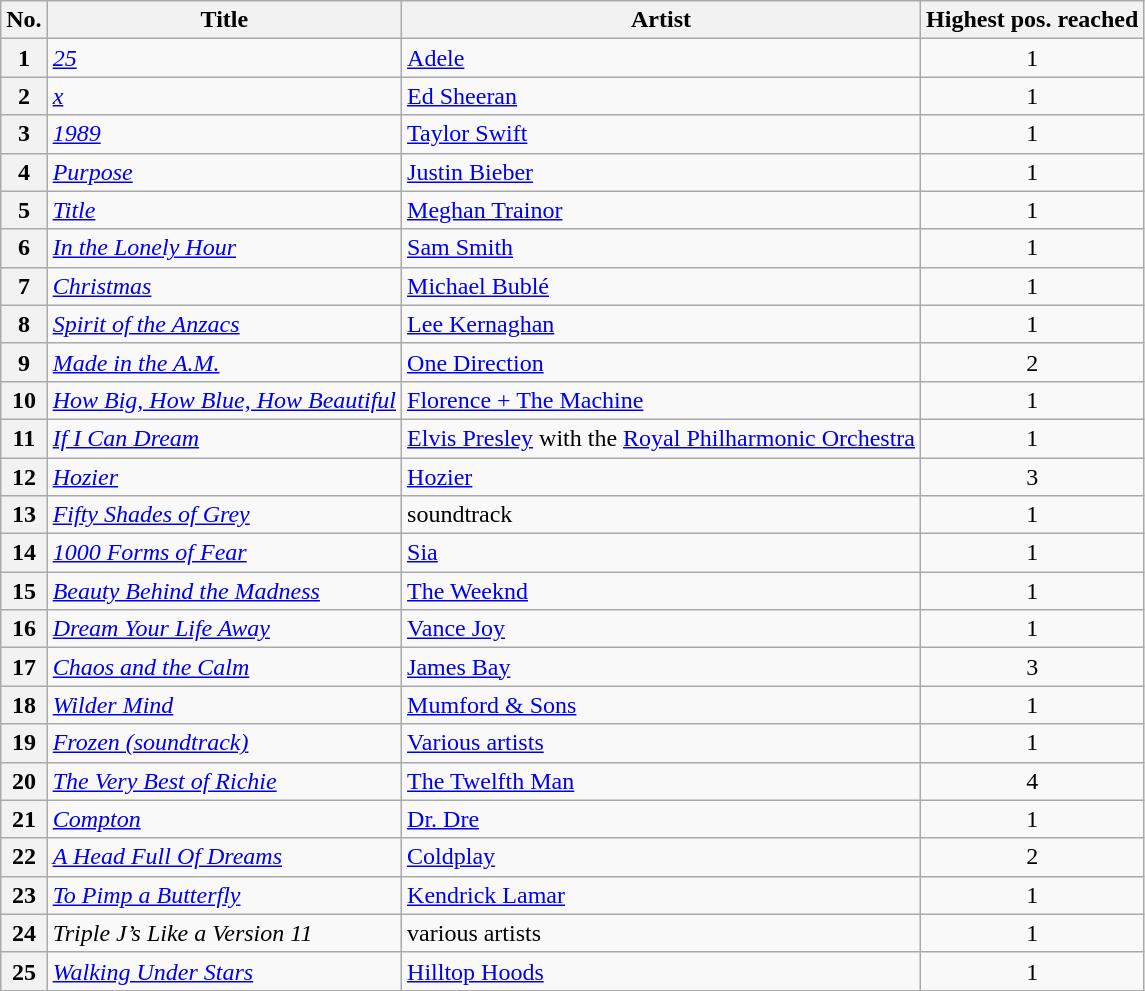<table class="wikitable sortable">
<tr>
<th scope="col">No.</th>
<th scope="col">Title</th>
<th scope="col">Artist</th>
<th scope="col">Highest pos. reached</th>
</tr>
<tr>
<th scope="row">1</th>
<td><em><a href='#'>25</a></em></td>
<td><a href='#'>Adele</a></td>
<td style="text-align:center;">1</td>
</tr>
<tr>
<th scope="row">2</th>
<td><em><a href='#'>x</a></em></td>
<td><a href='#'>Ed Sheeran</a></td>
<td style="text-align:center;">1</td>
</tr>
<tr>
<th scope="row">3</th>
<td><em><a href='#'>1989</a></em></td>
<td><a href='#'>Taylor Swift</a></td>
<td style="text-align:center;">1</td>
</tr>
<tr>
<th scope="row">4</th>
<td><em><a href='#'>Purpose</a></em></td>
<td><a href='#'>Justin Bieber</a></td>
<td style="text-align:center;">1</td>
</tr>
<tr>
<th scope="row">5</th>
<td><em><a href='#'>Title</a></em></td>
<td><a href='#'>Meghan Trainor</a></td>
<td style="text-align:center;">1</td>
</tr>
<tr>
<th scope="row">6</th>
<td><em><a href='#'>In the Lonely Hour</a></em></td>
<td><a href='#'>Sam Smith</a></td>
<td style="text-align:center;">1</td>
</tr>
<tr>
<th scope="row">7</th>
<td><em><a href='#'>Christmas</a></em></td>
<td><a href='#'>Michael Bublé</a></td>
<td style="text-align:center;">1</td>
</tr>
<tr>
<th scope="row">8</th>
<td><em><a href='#'>Spirit of the Anzacs</a></em></td>
<td><a href='#'>Lee Kernaghan</a></td>
<td style="text-align:center;">1</td>
</tr>
<tr>
<th scope="row">9</th>
<td><em><a href='#'>Made in the A.M.</a></em></td>
<td><a href='#'>One Direction</a></td>
<td style="text-align:center;">2</td>
</tr>
<tr>
<th scope="row">10</th>
<td><em><a href='#'>How Big, How Blue, How Beautiful</a></em></td>
<td><a href='#'>Florence + The Machine</a></td>
<td style="text-align:center;">1</td>
</tr>
<tr>
<th scope="row">11</th>
<td><em><a href='#'>If I Can Dream</a></em></td>
<td><a href='#'>Elvis Presley</a> with the <a href='#'>Royal Philharmonic Orchestra</a></td>
<td style="text-align:center;">1</td>
</tr>
<tr>
<th scope="row">12</th>
<td><em><a href='#'>Hozier</a></em></td>
<td><a href='#'>Hozier</a></td>
<td style="text-align:center;">3</td>
</tr>
<tr>
<th scope="row">13</th>
<td><em><a href='#'>Fifty Shades of Grey</a></em></td>
<td>soundtrack</td>
<td style="text-align:center;">1</td>
</tr>
<tr>
<th scope="row">14</th>
<td><em><a href='#'>1000 Forms of Fear</a></em></td>
<td><a href='#'>Sia</a></td>
<td style="text-align:center;">1</td>
</tr>
<tr>
<th scope="row">15</th>
<td><em><a href='#'>Beauty Behind the Madness</a></em></td>
<td><a href='#'>The Weeknd</a></td>
<td style="text-align:center;">1</td>
</tr>
<tr>
<th scope="row">16</th>
<td><em><a href='#'>Dream Your Life Away</a></em></td>
<td><a href='#'>Vance Joy</a></td>
<td style="text-align:center;">1</td>
</tr>
<tr>
<th scope="row">17</th>
<td><em><a href='#'>Chaos and the Calm</a></em></td>
<td><a href='#'>James Bay</a></td>
<td style="text-align:center;">3</td>
</tr>
<tr>
<th scope="row">18</th>
<td><em><a href='#'>Wilder Mind</a></em></td>
<td><a href='#'>Mumford & Sons</a></td>
<td style="text-align:center;">1</td>
</tr>
<tr>
<th scope="row">19</th>
<td><em><a href='#'>Frozen (soundtrack)</a></em></td>
<td><a href='#'>Various artists</a></td>
<td style="text-align:center;">1</td>
</tr>
<tr>
<th scope="row">20</th>
<td><em><a href='#'>The Very Best of Richie</a></em></td>
<td><a href='#'>The Twelfth Man</a></td>
<td style="text-align:center;">4</td>
</tr>
<tr>
<th scope="row">21</th>
<td><em><a href='#'>Compton</a></em></td>
<td><a href='#'>Dr. Dre</a></td>
<td style="text-align:center;">1</td>
</tr>
<tr>
<th scope="row">22</th>
<td><em><a href='#'>A Head Full Of Dreams</a></em></td>
<td><a href='#'>Coldplay</a></td>
<td style="text-align:center;">2</td>
</tr>
<tr>
<th scope="row">23</th>
<td><em><a href='#'>To Pimp a Butterfly</a></em></td>
<td><a href='#'>Kendrick Lamar</a></td>
<td style="text-align:center;">1</td>
</tr>
<tr>
<th scope="row">24</th>
<td><em>Triple J’s Like a Version 11</em></td>
<td>various artists</td>
<td style="text-align:center;">1</td>
</tr>
<tr>
<th scope="row">25</th>
<td><em><a href='#'>Walking Under Stars</a></em></td>
<td><a href='#'>Hilltop Hoods</a></td>
<td style="text-align:center;">1</td>
</tr>
</table>
